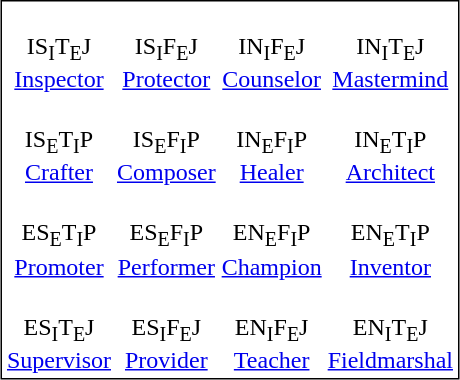<table role="presentation" style="margin: auto; border: 1px solid; text-align: center;">
<tr>
<td><br><div>IS<sub>I</sub>T<sub>E</sub>J</div><a href='#'>Inspector</a></td>
<td><br><div>IS<sub>I</sub>F<sub>E</sub>J</div><a href='#'>Protector</a></td>
<td><br><div>IN<sub>I</sub>F<sub>E</sub>J</div><a href='#'>Counselor</a></td>
<td><br><div>IN<sub>I</sub>T<sub>E</sub>J</div><a href='#'>Mastermind</a></td>
</tr>
<tr>
<td><br><div>IS<sub>E</sub>T<sub>I</sub>P</div><a href='#'>Crafter</a></td>
<td><br><div>IS<sub>E</sub>F<sub>I</sub>P</div><a href='#'>Composer</a></td>
<td><br><div>IN<sub>E</sub>F<sub>I</sub>P</div><a href='#'>Healer</a></td>
<td><br><div>IN<sub>E</sub>T<sub>I</sub>P</div><a href='#'>Architect</a></td>
</tr>
<tr>
<td><br><div>ES<sub>E</sub>T<sub>I</sub>P</div><a href='#'>Promoter</a></td>
<td><br><div>ES<sub>E</sub>F<sub>I</sub>P</div><a href='#'>Performer</a></td>
<td><br><div>EN<sub>E</sub>F<sub>I</sub>P</div><a href='#'>Champion</a></td>
<td><br><div>EN<sub>E</sub>T<sub>I</sub>P</div><a href='#'>Inventor</a></td>
</tr>
<tr>
<td><br><div>ES<sub>I</sub>T<sub>E</sub>J</div><a href='#'>Supervisor</a></td>
<td><br><div>ES<sub>I</sub>F<sub>E</sub>J</div><a href='#'>Provider</a></td>
<td><br><div>EN<sub>I</sub>F<sub>E</sub>J</div><a href='#'>Teacher</a></td>
<td><br><div>EN<sub>I</sub>T<sub>E</sub>J</div><a href='#'>Fieldmarshal</a></td>
</tr>
</table>
